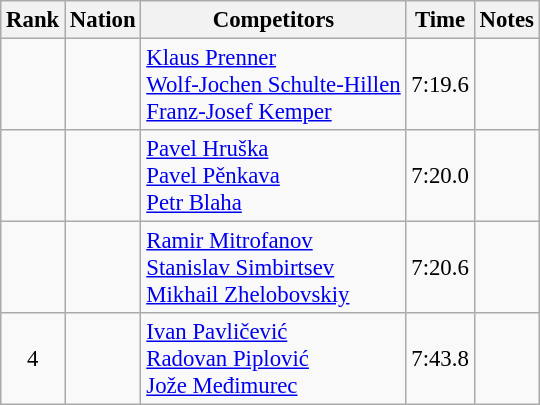<table class="wikitable sortable" style="text-align:center; font-size:95%">
<tr>
<th>Rank</th>
<th>Nation</th>
<th>Competitors</th>
<th>Time</th>
<th>Notes</th>
</tr>
<tr>
<td></td>
<td align=left></td>
<td align=left><a href='#'>Klaus Prenner</a><br><a href='#'>Wolf-Jochen Schulte-Hillen</a><br><a href='#'>Franz-Josef Kemper</a></td>
<td>7:19.6</td>
<td></td>
</tr>
<tr>
<td></td>
<td align=left></td>
<td align=left><a href='#'>Pavel Hruška</a><br><a href='#'>Pavel Pěnkava</a><br><a href='#'>Petr Blaha</a></td>
<td>7:20.0</td>
<td></td>
</tr>
<tr>
<td></td>
<td align=left></td>
<td align=left><a href='#'>Ramir Mitrofanov</a><br><a href='#'>Stanislav Simbirtsev</a><br><a href='#'>Mikhail Zhelobovskiy</a></td>
<td>7:20.6</td>
<td></td>
</tr>
<tr>
<td>4</td>
<td align=left></td>
<td align=left><a href='#'>Ivan Pavličević</a><br><a href='#'>Radovan Piplović</a><br><a href='#'>Jože Međimurec</a></td>
<td>7:43.8</td>
<td></td>
</tr>
</table>
